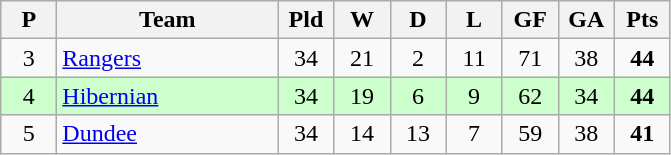<table class="wikitable" style="text-align: center;">
<tr>
<th width=30>P</th>
<th width=140>Team</th>
<th width=30>Pld</th>
<th width=30>W</th>
<th width=30>D</th>
<th width=30>L</th>
<th width=30>GF</th>
<th width=30>GA</th>
<th width=30>Pts</th>
</tr>
<tr>
<td>3</td>
<td align=left><a href='#'>Rangers</a></td>
<td>34</td>
<td>21</td>
<td>2</td>
<td>11</td>
<td>71</td>
<td>38</td>
<td><strong>44</strong></td>
</tr>
<tr style="background:#ccffcc;">
<td>4</td>
<td align=left><a href='#'>Hibernian</a></td>
<td>34</td>
<td>19</td>
<td>6</td>
<td>9</td>
<td>62</td>
<td>34</td>
<td><strong>44</strong></td>
</tr>
<tr>
<td>5</td>
<td align=left><a href='#'>Dundee</a></td>
<td>34</td>
<td>14</td>
<td>13</td>
<td>7</td>
<td>59</td>
<td>38</td>
<td><strong>41</strong></td>
</tr>
</table>
